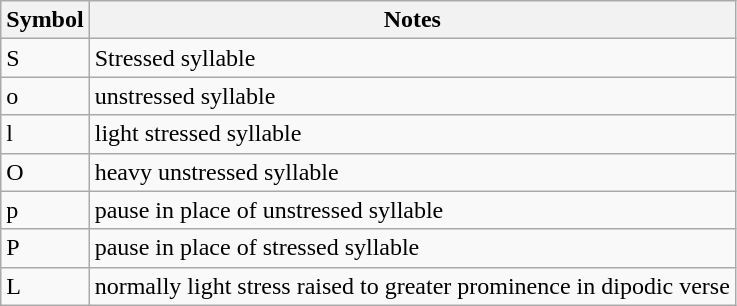<table class="wikitable">
<tr>
<th>Symbol</th>
<th>Notes</th>
</tr>
<tr>
<td>S</td>
<td>Stressed syllable</td>
</tr>
<tr>
<td>o</td>
<td>unstressed syllable</td>
</tr>
<tr>
<td>l</td>
<td>light stressed syllable</td>
</tr>
<tr>
<td>O</td>
<td>heavy unstressed syllable</td>
</tr>
<tr>
<td>p</td>
<td>pause in place of unstressed syllable</td>
</tr>
<tr>
<td>P</td>
<td>pause in place of stressed syllable</td>
</tr>
<tr>
<td>L</td>
<td>normally light stress raised to greater prominence in dipodic verse</td>
</tr>
</table>
